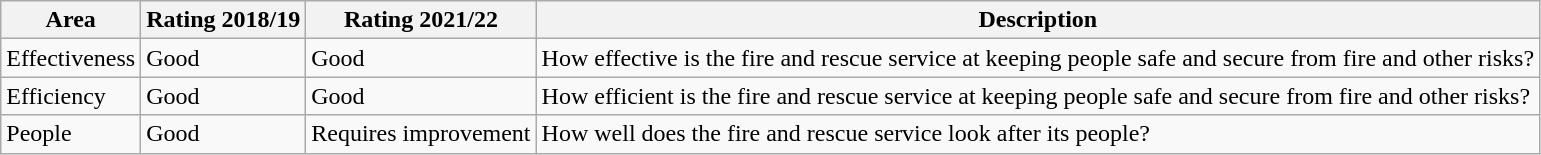<table class="wikitable">
<tr>
<th>Area</th>
<th>Rating 2018/19</th>
<th>Rating 2021/22</th>
<th>Description</th>
</tr>
<tr>
<td>Effectiveness</td>
<td>Good</td>
<td>Good</td>
<td>How effective is the fire and rescue service at keeping people safe and secure from fire and other risks?</td>
</tr>
<tr>
<td>Efficiency</td>
<td>Good</td>
<td>Good</td>
<td>How efficient is the fire and rescue service at keeping people safe and secure from fire and other risks?</td>
</tr>
<tr>
<td>People</td>
<td>Good</td>
<td>Requires improvement</td>
<td>How well does the fire and rescue service look after its people?</td>
</tr>
</table>
